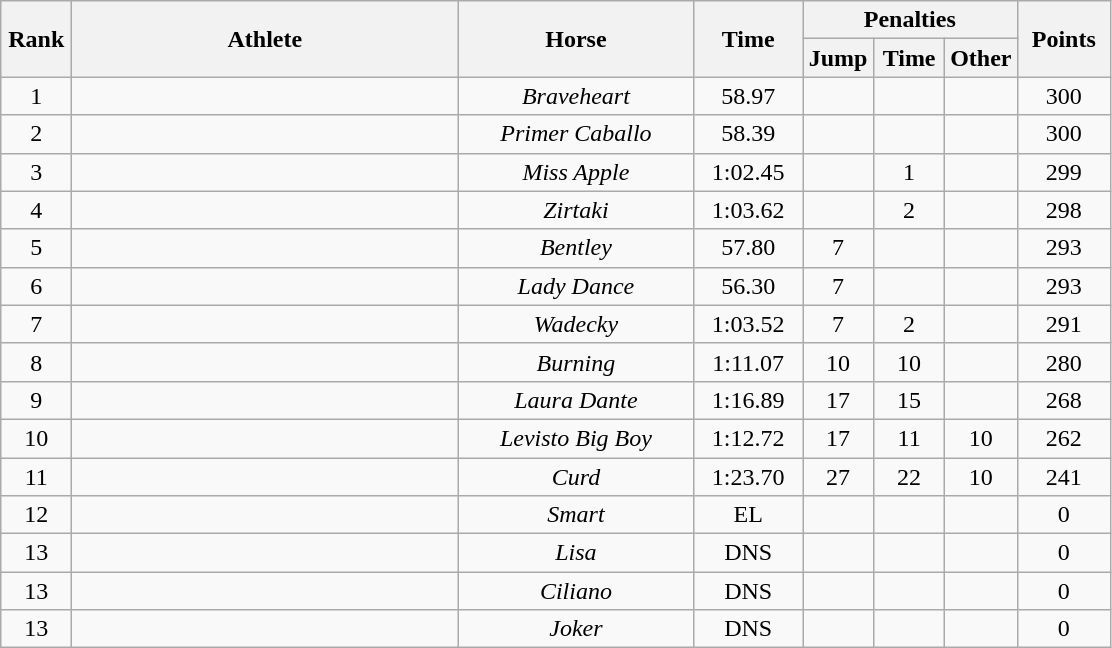<table class=wikitable style="text-align:center">
<tr>
<th rowspan=2 width=40>Rank</th>
<th rowspan=2 width=250>Athlete</th>
<th rowspan=2 width=150>Horse</th>
<th rowspan=2 width=65>Time</th>
<th colspan=3>Penalties</th>
<th rowspan=2 width=55>Points</th>
</tr>
<tr>
<th width=40>Jump</th>
<th width=40>Time</th>
<th width=40>Other</th>
</tr>
<tr>
<td>1</td>
<td align=left></td>
<td><em>Braveheart</em></td>
<td>58.97</td>
<td></td>
<td></td>
<td></td>
<td>300</td>
</tr>
<tr>
<td>2</td>
<td align=left></td>
<td><em>Primer Caballo</em></td>
<td>58.39</td>
<td></td>
<td></td>
<td></td>
<td>300</td>
</tr>
<tr>
<td>3</td>
<td align=left></td>
<td><em>Miss Apple</em></td>
<td>1:02.45</td>
<td></td>
<td>1</td>
<td></td>
<td>299</td>
</tr>
<tr>
<td>4</td>
<td align=left></td>
<td><em>Zirtaki</em></td>
<td>1:03.62</td>
<td></td>
<td>2</td>
<td></td>
<td>298</td>
</tr>
<tr>
<td>5</td>
<td align=left></td>
<td><em>Bentley</em></td>
<td>57.80</td>
<td>7</td>
<td></td>
<td></td>
<td>293</td>
</tr>
<tr>
<td>6</td>
<td align=left></td>
<td><em>Lady Dance</em></td>
<td>56.30</td>
<td>7</td>
<td></td>
<td></td>
<td>293</td>
</tr>
<tr>
<td>7</td>
<td align=left></td>
<td><em>Wadecky</em></td>
<td>1:03.52</td>
<td>7</td>
<td>2</td>
<td></td>
<td>291</td>
</tr>
<tr>
<td>8</td>
<td align=left></td>
<td><em>Burning</em></td>
<td>1:11.07</td>
<td>10</td>
<td>10</td>
<td></td>
<td>280</td>
</tr>
<tr>
<td>9</td>
<td align=left></td>
<td><em>Laura Dante</em></td>
<td>1:16.89</td>
<td>17</td>
<td>15</td>
<td></td>
<td>268</td>
</tr>
<tr>
<td>10</td>
<td align=left></td>
<td><em>Levisto Big Boy</em></td>
<td>1:12.72</td>
<td>17</td>
<td>11</td>
<td>10</td>
<td>262</td>
</tr>
<tr>
<td>11</td>
<td align=left></td>
<td><em>Curd</em></td>
<td>1:23.70</td>
<td>27</td>
<td>22</td>
<td>10</td>
<td>241</td>
</tr>
<tr>
<td>12</td>
<td align=left></td>
<td><em>Smart</em></td>
<td>EL</td>
<td></td>
<td></td>
<td></td>
<td>0</td>
</tr>
<tr>
<td>13</td>
<td align=left></td>
<td><em>Lisa</em></td>
<td>DNS</td>
<td></td>
<td></td>
<td></td>
<td>0</td>
</tr>
<tr>
<td>13</td>
<td align=left></td>
<td><em>Ciliano</em></td>
<td>DNS</td>
<td></td>
<td></td>
<td></td>
<td>0</td>
</tr>
<tr>
<td>13</td>
<td align=left></td>
<td><em>Joker</em></td>
<td>DNS</td>
<td></td>
<td></td>
<td></td>
<td>0</td>
</tr>
</table>
